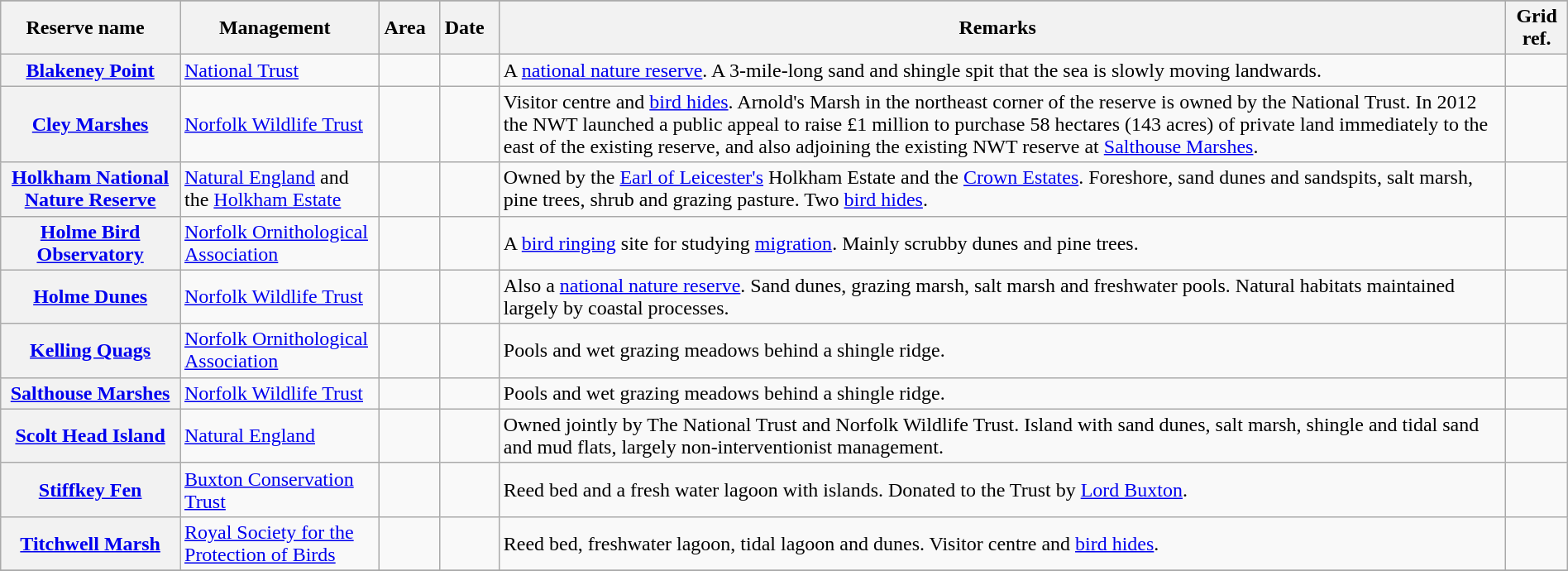<table class="wikitable sortable plainrowheaders" border="1" style="width:100%">
<tr>
</tr>
<tr>
<th scope="col"  width="*">Reserve name  </th>
<th scope="col"  width="*">Management  </th>
<th scope="col"  width="*">Area  </th>
<th scope="col"  width="*">Date  </th>
<th scope="col"  width="*" class="unsortable" width="45%">Remarks  </th>
<th scope="col"  width="*">Grid ref.</th>
</tr>
<tr>
<th scope="row"><a href='#'>Blakeney Point</a></th>
<td><a href='#'>National Trust</a></td>
<td> </td>
<td !scope="row" style="text-align:center; font-weight:normal; background-color:transparent;"></td>
<td>A <a href='#'>national nature reserve</a>. A 3-mile-long sand and shingle spit that the sea is slowly moving landwards.</td>
<td !scope="row" style="text-align:center; font-weight:normal; background-color:transparent;"></td>
</tr>
<tr>
<th scope="row"><a href='#'>Cley Marshes</a></th>
<td><a href='#'>Norfolk Wildlife Trust</a></td>
<td> </td>
<td !scope="row" style="text-align:center; font-weight:normal; background-color:transparent;"></td>
<td>Visitor centre and <a href='#'>bird hides</a>. Arnold's Marsh in the northeast corner of the reserve is owned by the National Trust. In 2012 the NWT launched a public appeal to raise £1 million to purchase 58 hectares (143 acres) of private land immediately to the east of the existing reserve, and also adjoining the existing NWT reserve at <a href='#'>Salthouse Marshes</a>.</td>
<td !scope="row" style="text-align:center; font-weight:normal; background-color:transparent;"></td>
</tr>
<tr>
<th scope="row"><a href='#'>Holkham National Nature Reserve</a></th>
<td><a href='#'>Natural England</a> and the <a href='#'>Holkham Estate</a></td>
<td> </td>
<td !scope="row" style="text-align:center; font-weight:normal; background-color:transparent;"></td>
<td>Owned by the <a href='#'>Earl of Leicester's</a> Holkham Estate and the <a href='#'>Crown Estates</a>. Foreshore, sand dunes and sandspits, salt marsh, pine trees, shrub and grazing pasture. Two <a href='#'>bird hides</a>.</td>
<td !scope="row" style="text-align:center; font-weight:normal; background-color:transparent;"><br></td>
</tr>
<tr>
<th scope="row"><a href='#'>Holme Bird Observatory</a></th>
<td><a href='#'>Norfolk Ornithological Association</a></td>
<td> </td>
<td !scope="row" style="text-align:center; font-weight:normal; background-color:transparent;"></td>
<td>A <a href='#'>bird ringing</a> site for studying <a href='#'>migration</a>. Mainly scrubby dunes and pine trees.</td>
<td !scope="row" style="text-align:center; font-weight:normal; background-color:transparent;"></td>
</tr>
<tr>
<th scope="row"><a href='#'>Holme Dunes</a></th>
<td><a href='#'>Norfolk Wildlife Trust</a></td>
<td> </td>
<td !scope="row" style="text-align:center; font-weight:normal; background-color:transparent;"></td>
<td>Also a <a href='#'>national nature reserve</a>. Sand dunes, grazing marsh, salt marsh and freshwater pools. Natural habitats maintained largely by coastal processes.</td>
<td !scope="row" style="text-align:center; font-weight:normal; background-color:transparent;"></td>
</tr>
<tr>
<th scope="row"><a href='#'>Kelling Quags</a></th>
<td><a href='#'>Norfolk Ornithological Association</a></td>
<td> </td>
<td !scope="row" style="text-align:center; font-weight:normal; background-color:transparent;"></td>
<td>Pools and wet grazing meadows behind a shingle ridge.</td>
<td !scope="row" style="text-align:center; font-weight:normal; background-color:transparent;"></td>
</tr>
<tr>
<th scope="row"><a href='#'>Salthouse Marshes</a></th>
<td><a href='#'>Norfolk Wildlife Trust</a></td>
<td> </td>
<td !scope="row" style="text-align:center; font-weight:normal; background-color:transparent;"></td>
<td>Pools and wet grazing meadows behind a shingle ridge.</td>
<td !scope="row" style="text-align:center; font-weight:normal; background-color:transparent;"></td>
</tr>
<tr>
<th scope="row"><a href='#'>Scolt Head Island</a></th>
<td><a href='#'>Natural England</a></td>
<td> </td>
<td !scope="row" style="text-align:center; font-weight:normal; background-color:transparent;"></td>
<td>Owned jointly by The National Trust and Norfolk Wildlife Trust. Island with sand dunes, salt marsh, shingle and tidal sand and mud flats, largely non-interventionist management.</td>
<td !scope="row" style="text-align:center; font-weight:normal; background-color:transparent;"></td>
</tr>
<tr>
<th scope="row"><a href='#'>Stiffkey Fen</a></th>
<td><a href='#'>Buxton Conservation Trust</a></td>
<td> </td>
<td !scope="row" style="text-align:center; font-weight:normal; background-color:transparent;"></td>
<td>Reed bed and a fresh water lagoon with islands. Donated to the Trust by <a href='#'>Lord Buxton</a>.</td>
<td !scope="row" style="text-align:center; font-weight:normal; background-color:transparent;"></td>
</tr>
<tr>
<th scope="row"><a href='#'>Titchwell Marsh</a></th>
<td><a href='#'>Royal Society for the Protection of Birds</a></td>
<td> </td>
<td !scope="row" style="text-align:center; font-weight:normal; background-color:transparent;"></td>
<td>Reed bed, freshwater lagoon, tidal lagoon and dunes. Visitor centre and <a href='#'>bird hides</a>.</td>
<td !scope="row" style="text-align:center; font-weight:normal; background-color:transparent;"></td>
</tr>
<tr>
</tr>
</table>
